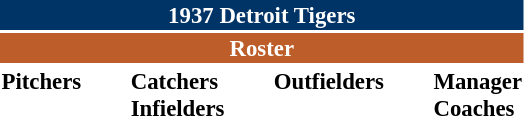<table class="toccolours" style="font-size: 95%;">
<tr>
<th colspan="10" style="background-color: #003366; color: white; text-align: center;">1937 Detroit Tigers</th>
</tr>
<tr>
<td colspan="10" style="background-color: #bd5d29; color: white; text-align: center;"><strong>Roster</strong></td>
</tr>
<tr>
<td valign="top"><strong>Pitchers</strong><br>











</td>
<td width="25px"></td>
<td valign="top"><strong>Catchers</strong><br>




<strong>Infielders</strong>






</td>
<td width="25px"></td>
<td valign="top"><strong>Outfielders</strong><br>




</td>
<td width="25px"></td>
<td valign="top"><strong>Manager</strong><br>
<strong>Coaches</strong>

</td>
</tr>
</table>
